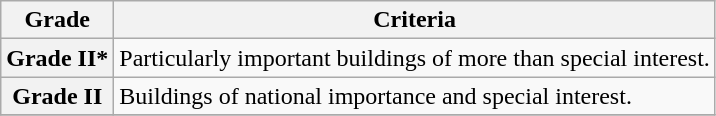<table class="wikitable" border="1">
<tr>
<th>Grade</th>
<th>Criteria</th>
</tr>
<tr>
<th>Grade II*</th>
<td>Particularly important buildings of more than special interest.</td>
</tr>
<tr>
<th>Grade II</th>
<td>Buildings of national importance and special interest.</td>
</tr>
<tr>
</tr>
</table>
